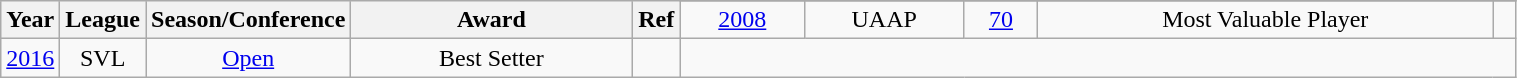<table class="wikitable sortable" style="text-align:center" width="80%">
<tr>
<th style="width:5px;" rowspan="2">Year</th>
<th style="width:25px;" rowspan="2">League</th>
<th style="width:100px;" rowspan="2">Season/Conference</th>
<th style="width:180px;" rowspan="2">Award</th>
<th style="width:25px;" rowspan="2">Ref</th>
</tr>
<tr>
<td><a href='#'>2008</a></td>
<td>UAAP</td>
<td><a href='#'>70</a></td>
<td>Most Valuable Player</td>
<td></td>
</tr>
<tr>
<td><a href='#'>2016</a></td>
<td>SVL</td>
<td><a href='#'>Open</a></td>
<td>Best Setter</td>
<td></td>
</tr>
</table>
